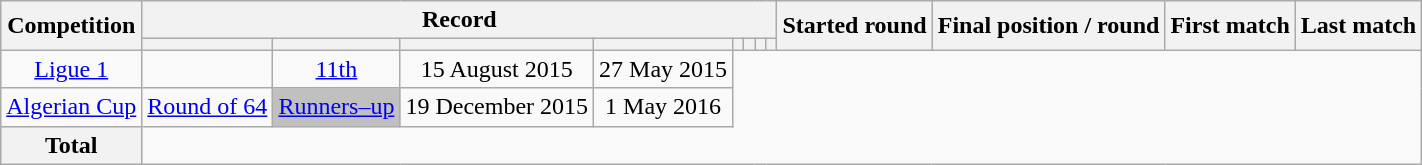<table class="wikitable" style="text-align: center">
<tr>
<th rowspan=2>Competition</th>
<th colspan=8>Record</th>
<th rowspan=2>Started round</th>
<th rowspan=2>Final position / round</th>
<th rowspan=2>First match</th>
<th rowspan=2>Last match</th>
</tr>
<tr>
<th></th>
<th></th>
<th></th>
<th></th>
<th></th>
<th></th>
<th></th>
<th></th>
</tr>
<tr>
<td><a href='#'>Ligue 1</a><br></td>
<td></td>
<td><a href='#'>11th</a></td>
<td>15 August 2015</td>
<td>27 May 2015</td>
</tr>
<tr>
<td><a href='#'>Algerian Cup</a><br></td>
<td><a href='#'>Round of 64</a></td>
<td style="background:silver;"><a href='#'>Runners–up</a></td>
<td>19 December 2015</td>
<td>1 May 2016</td>
</tr>
<tr>
<th>Total<br></th>
</tr>
</table>
